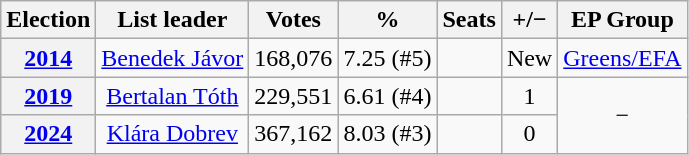<table class=wikitable style="text-align:center;">
<tr>
<th>Election</th>
<th>List leader</th>
<th>Votes</th>
<th>%</th>
<th>Seats</th>
<th>+/−</th>
<th>EP Group</th>
</tr>
<tr>
<th><a href='#'>2014</a></th>
<td><a href='#'>Benedek Jávor</a></td>
<td>168,076</td>
<td>7.25 (#5)</td>
<td></td>
<td>New</td>
<td><a href='#'>Greens/EFA</a></td>
</tr>
<tr>
<th><a href='#'>2019</a></th>
<td><a href='#'>Bertalan Tóth</a></td>
<td>229,551</td>
<td>6.61 (#4)</td>
<td></td>
<td> 1</td>
<td rowspan=2>−</td>
</tr>
<tr>
<th><a href='#'>2024</a></th>
<td><a href='#'>Klára Dobrev</a></td>
<td>367,162</td>
<td>8.03 (#3)</td>
<td></td>
<td> 0</td>
</tr>
</table>
